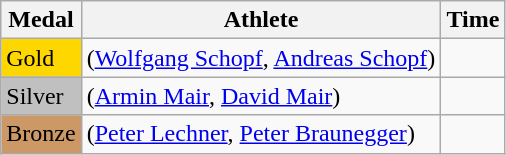<table class="wikitable">
<tr>
<th>Medal</th>
<th>Athlete</th>
<th>Time</th>
</tr>
<tr>
<td bgcolor="gold">Gold</td>
<td> (<a href='#'>Wolfgang Schopf</a>, <a href='#'>Andreas Schopf</a>)</td>
<td></td>
</tr>
<tr>
<td bgcolor="silver">Silver</td>
<td> (<a href='#'>Armin Mair</a>, <a href='#'>David Mair</a>)</td>
<td></td>
</tr>
<tr>
<td bgcolor="CC9966">Bronze</td>
<td> (<a href='#'>Peter Lechner</a>, <a href='#'>Peter Braunegger</a>)</td>
<td></td>
</tr>
</table>
